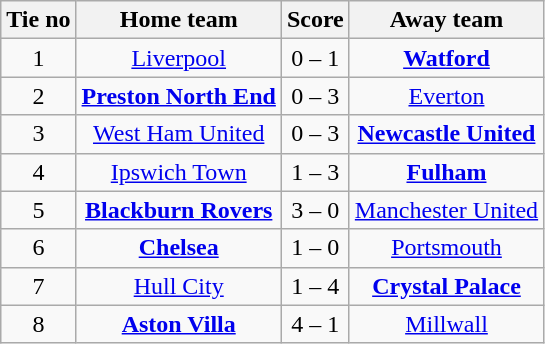<table class="wikitable" style="text-align: center">
<tr>
<th>Tie no</th>
<th>Home team</th>
<th>Score</th>
<th>Away team</th>
</tr>
<tr>
<td>1</td>
<td><a href='#'>Liverpool</a></td>
<td>0 – 1</td>
<td><strong><a href='#'>Watford</a></strong></td>
</tr>
<tr>
<td>2</td>
<td><strong><a href='#'>Preston North End</a></strong></td>
<td>0 – 3</td>
<td><a href='#'>Everton</a></td>
</tr>
<tr>
<td>3</td>
<td><a href='#'>West Ham United</a></td>
<td>0 – 3</td>
<td><strong><a href='#'>Newcastle United</a></strong></td>
</tr>
<tr>
<td>4</td>
<td><a href='#'>Ipswich Town</a></td>
<td>1 – 3</td>
<td><strong><a href='#'>Fulham</a></strong></td>
</tr>
<tr>
<td>5</td>
<td><strong><a href='#'>Blackburn Rovers</a></strong></td>
<td>3 – 0</td>
<td><a href='#'>Manchester United</a></td>
</tr>
<tr>
<td>6</td>
<td><strong><a href='#'>Chelsea</a></strong></td>
<td>1 – 0</td>
<td><a href='#'>Portsmouth</a></td>
</tr>
<tr>
<td>7</td>
<td><a href='#'>Hull City</a></td>
<td>1 – 4</td>
<td><strong><a href='#'>Crystal Palace</a></strong></td>
</tr>
<tr>
<td>8</td>
<td><strong><a href='#'>Aston Villa</a></strong></td>
<td>4 – 1</td>
<td><a href='#'>Millwall</a></td>
</tr>
</table>
